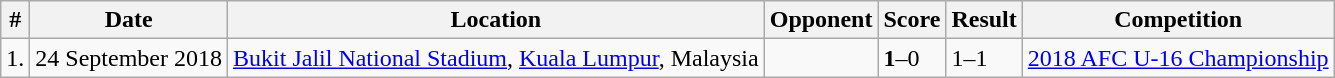<table class="wikitable">
<tr>
<th>#</th>
<th>Date</th>
<th>Location</th>
<th>Opponent</th>
<th>Score</th>
<th>Result</th>
<th>Competition</th>
</tr>
<tr>
<td align="center">1.</td>
<td align="center">24 September 2018</td>
<td><a href='#'>Bukit Jalil National Stadium</a>, <a href='#'>Kuala Lumpur</a>, Malaysia</td>
<td></td>
<td><strong>1</strong>–0</td>
<td>1–1</td>
<td><a href='#'>2018 AFC U-16 Championship</a></td>
</tr>
</table>
